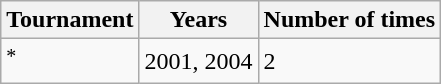<table class="wikitable">
<tr>
<th>Tournament</th>
<th>Years</th>
<th>Number of times</th>
</tr>
<tr>
<td><sup>*</sup></td>
<td>2001, 2004</td>
<td>2</td>
</tr>
</table>
